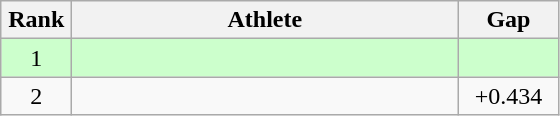<table class=wikitable style="text-align:center">
<tr>
<th width=40>Rank</th>
<th width=250>Athlete</th>
<th width=60>Gap</th>
</tr>
<tr bgcolor="ccffcc">
<td>1</td>
<td align=left></td>
<td></td>
</tr>
<tr>
<td>2</td>
<td align=left></td>
<td>+0.434</td>
</tr>
</table>
